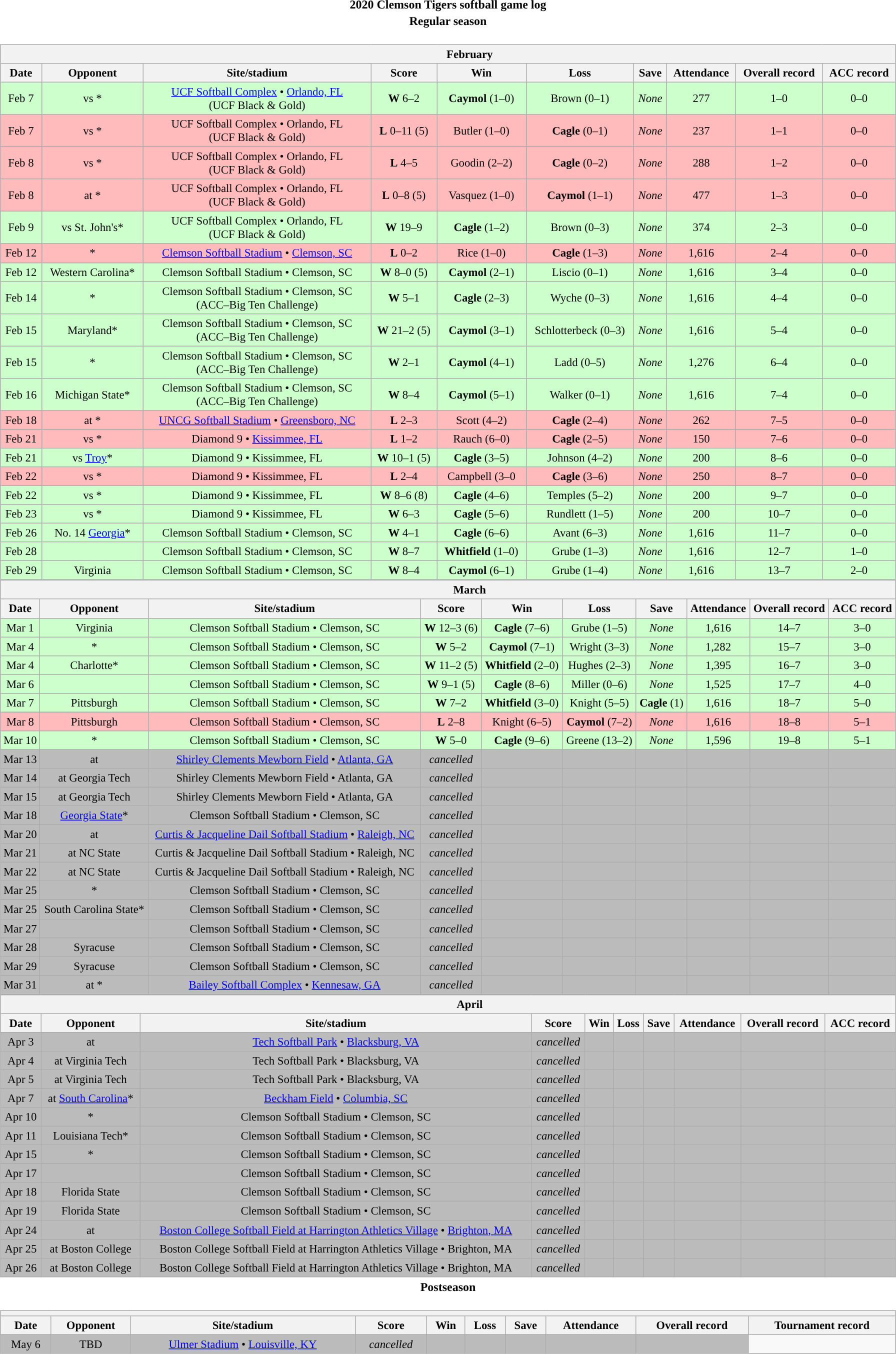<table class="toccolours" width=95% style="clear:both; margin:1.5em auto; text-align:center">
<tr>
<th colspan=2>2020 Clemson Tigers softball game log</th>
</tr>
<tr>
<th colspan=2>Regular season</th>
</tr>
<tr valign="top">
<td><br><table class="wikitable collapsible collapsed" style="margin:auto; width:100%; text-align:center; font-size:95%">
<tr>
<th colspan=12 style="padding-left:4em;">February</th>
</tr>
<tr>
<th>Date</th>
<th>Opponent</th>
<th>Site/stadium</th>
<th>Score</th>
<th>Win</th>
<th>Loss</th>
<th>Save</th>
<th>Attendance</th>
<th>Overall record</th>
<th>ACC record</th>
</tr>
<tr style="background:#ccffcc;">
<td>Feb 7</td>
<td>vs *</td>
<td><a href='#'>UCF Softball Complex</a> • <a href='#'>Orlando, FL</a><br>(UCF Black & Gold)</td>
<td><strong>W</strong> 6–2</td>
<td><strong>Caymol</strong> (1–0)</td>
<td>Brown (0–1)</td>
<td><em>None</em></td>
<td>277</td>
<td>1–0</td>
<td>0–0</td>
</tr>
<tr style="background:#fbb;">
<td>Feb 7</td>
<td>vs *</td>
<td>UCF Softball Complex • Orlando, FL<br>(UCF Black & Gold)</td>
<td><strong>L</strong> 0–11 (5)</td>
<td>Butler (1–0)</td>
<td><strong>Cagle</strong> (0–1)</td>
<td><em>None</em></td>
<td>237</td>
<td>1–1</td>
<td>0–0</td>
</tr>
<tr style="background:#fbb;">
<td>Feb 8</td>
<td>vs *</td>
<td>UCF Softball Complex • Orlando, FL<br>(UCF Black & Gold)</td>
<td><strong>L</strong> 4–5</td>
<td>Goodin (2–2)</td>
<td><strong>Cagle</strong> (0–2)</td>
<td><em>None</em></td>
<td>288</td>
<td>1–2</td>
<td>0–0</td>
</tr>
<tr style="background:#fbb;">
<td>Feb 8</td>
<td>at *</td>
<td>UCF Softball Complex • Orlando, FL<br>(UCF Black & Gold)</td>
<td><strong>L</strong> 0–8 (5)</td>
<td>Vasquez (1–0)</td>
<td><strong>Caymol</strong> (1–1)</td>
<td><em>None</em></td>
<td>477</td>
<td>1–3</td>
<td>0–0</td>
</tr>
<tr style="background:#ccffcc;">
<td>Feb 9</td>
<td>vs St. John's*</td>
<td>UCF Softball Complex • Orlando, FL<br>(UCF Black & Gold)</td>
<td><strong>W</strong> 19–9</td>
<td><strong>Cagle</strong> (1–2)</td>
<td>Brown (0–3)</td>
<td><em>None</em></td>
<td>374</td>
<td>2–3</td>
<td>0–0</td>
</tr>
<tr style="background:#fbb;">
<td>Feb 12</td>
<td>*</td>
<td><a href='#'>Clemson Softball Stadium</a> • <a href='#'>Clemson, SC</a></td>
<td><strong>L</strong> 0–2</td>
<td>Rice (1–0)</td>
<td><strong>Cagle</strong> (1–3)</td>
<td><em>None</em></td>
<td>1,616</td>
<td>2–4</td>
<td>0–0</td>
</tr>
<tr style="background:#ccffcc;">
<td>Feb 12</td>
<td>Western Carolina*</td>
<td>Clemson Softball Stadium • Clemson, SC</td>
<td><strong>W</strong> 8–0 (5)</td>
<td><strong>Caymol</strong> (2–1)</td>
<td>Liscio (0–1)</td>
<td><em>None</em></td>
<td>1,616</td>
<td>3–4</td>
<td>0–0</td>
</tr>
<tr style="background:#ccffcc;">
<td>Feb 14</td>
<td>*</td>
<td>Clemson Softball Stadium • Clemson, SC<br>(ACC–Big Ten Challenge)</td>
<td><strong>W</strong> 5–1</td>
<td><strong>Cagle</strong> (2–3)</td>
<td>Wyche (0–3)</td>
<td><em>None</em></td>
<td>1,616</td>
<td>4–4</td>
<td>0–0</td>
</tr>
<tr style="background:#ccffcc;">
<td>Feb 15</td>
<td>Maryland*</td>
<td>Clemson Softball Stadium • Clemson, SC<br>(ACC–Big Ten Challenge)</td>
<td><strong>W</strong> 21–2 (5)</td>
<td><strong>Caymol</strong> (3–1)</td>
<td>Schlotterbeck (0–3)</td>
<td><em>None</em></td>
<td>1,616</td>
<td>5–4</td>
<td>0–0</td>
</tr>
<tr style="background:#ccffcc;">
<td>Feb 15</td>
<td>*</td>
<td>Clemson Softball Stadium • Clemson, SC<br>(ACC–Big Ten Challenge)</td>
<td><strong>W</strong> 2–1</td>
<td><strong>Caymol</strong> (4–1)</td>
<td>Ladd (0–5)</td>
<td><em>None</em></td>
<td>1,276</td>
<td>6–4</td>
<td>0–0</td>
</tr>
<tr style="background:#ccffcc;">
<td>Feb 16</td>
<td>Michigan State*</td>
<td>Clemson Softball Stadium • Clemson, SC<br>(ACC–Big Ten Challenge)</td>
<td><strong>W</strong> 8–4</td>
<td><strong>Caymol</strong> (5–1)</td>
<td>Walker (0–1)</td>
<td><em>None</em></td>
<td>1,616</td>
<td>7–4</td>
<td>0–0</td>
</tr>
<tr style="background:#fbb;">
<td>Feb 18</td>
<td>at *</td>
<td><a href='#'>UNCG Softball Stadium</a> • <a href='#'>Greensboro, NC</a></td>
<td><strong>L</strong> 2–3</td>
<td>Scott (4–2)</td>
<td><strong>Cagle</strong> (2–4)</td>
<td><em>None</em></td>
<td>262</td>
<td>7–5</td>
<td>0–0</td>
</tr>
<tr style="background:#fbb;">
<td>Feb 21</td>
<td>vs *</td>
<td>Diamond 9 • <a href='#'>Kissimmee, FL</a></td>
<td><strong>L</strong> 1–2</td>
<td>Rauch (6–0)</td>
<td><strong>Cagle</strong> (2–5)</td>
<td><em>None</em></td>
<td>150</td>
<td>7–6</td>
<td>0–0</td>
</tr>
<tr style="background:#ccffcc;">
<td>Feb 21</td>
<td>vs <a href='#'>Troy</a>*</td>
<td>Diamond 9 • Kissimmee, FL</td>
<td><strong>W</strong> 10–1 (5)</td>
<td><strong>Cagle</strong> (3–5)</td>
<td>Johnson (4–2)</td>
<td><em>None</em></td>
<td>200</td>
<td>8–6</td>
<td>0–0</td>
</tr>
<tr style="background:#fbb;">
<td>Feb 22</td>
<td>vs *</td>
<td>Diamond 9 • Kissimmee, FL</td>
<td><strong>L</strong> 2–4</td>
<td>Campbell (3–0</td>
<td><strong>Cagle</strong> (3–6)</td>
<td><em>None</em></td>
<td>250</td>
<td>8–7</td>
<td>0–0</td>
</tr>
<tr style="background:#ccffcc;">
<td>Feb 22</td>
<td>vs *</td>
<td>Diamond 9 • Kissimmee, FL</td>
<td><strong>W</strong> 8–6 (8)</td>
<td><strong>Cagle</strong> (4–6)</td>
<td>Temples (5–2)</td>
<td><em>None</em></td>
<td>200</td>
<td>9–7</td>
<td>0–0</td>
</tr>
<tr style="background:#ccffcc;">
<td>Feb 23</td>
<td>vs *</td>
<td>Diamond 9 • Kissimmee, FL</td>
<td><strong>W</strong> 6–3</td>
<td><strong>Cagle</strong> (5–6)</td>
<td>Rundlett (1–5)</td>
<td><em>None</em></td>
<td>200</td>
<td>10–7</td>
<td>0–0</td>
</tr>
<tr style="background:#ccffcc;">
<td>Feb 26</td>
<td>No. 14 <a href='#'>Georgia</a>*</td>
<td>Clemson Softball Stadium • Clemson, SC</td>
<td><strong>W</strong> 4–1</td>
<td><strong>Cagle</strong> (6–6)</td>
<td>Avant (6–3)</td>
<td><em>None</em></td>
<td>1,616</td>
<td>11–7</td>
<td>0–0</td>
</tr>
<tr style="background:#ccffcc;">
<td>Feb 28</td>
<td></td>
<td>Clemson Softball Stadium • Clemson, SC</td>
<td><strong>W</strong> 8–7</td>
<td><strong>Whitfield</strong> (1–0)</td>
<td>Grube (1–3)</td>
<td><em>None</em></td>
<td>1,616</td>
<td>12–7</td>
<td>1–0</td>
</tr>
<tr style="background:#ccffcc;">
<td>Feb 29</td>
<td>Virginia</td>
<td>Clemson Softball Stadium • Clemson, SC</td>
<td><strong>W</strong> 8–4</td>
<td><strong>Caymol</strong> (6–1)</td>
<td>Grube (1–4)</td>
<td><em>None</em></td>
<td>1,616</td>
<td>13–7</td>
<td>2–0</td>
</tr>
</table>
<table class="wikitable collapsible collapsed" style="margin:auto; width:100%; text-align:center; font-size:95%">
<tr>
<th colspan=12 style="padding-left:4em;">March</th>
</tr>
<tr>
<th>Date</th>
<th>Opponent</th>
<th>Site/stadium</th>
<th>Score</th>
<th>Win</th>
<th>Loss</th>
<th>Save</th>
<th>Attendance</th>
<th>Overall record</th>
<th>ACC record</th>
</tr>
<tr style="background:#ccffcc;">
<td>Mar 1</td>
<td>Virginia</td>
<td>Clemson Softball Stadium • Clemson, SC</td>
<td><strong>W</strong> 12–3 (6)</td>
<td><strong>Cagle</strong> (7–6)</td>
<td>Grube (1–5)</td>
<td><em>None</em></td>
<td>1,616</td>
<td>14–7</td>
<td>3–0</td>
</tr>
<tr style="background:#ccffcc;">
<td>Mar 4</td>
<td>*</td>
<td>Clemson Softball Stadium • Clemson, SC</td>
<td><strong>W</strong> 5–2</td>
<td><strong>Caymol</strong> (7–1)</td>
<td>Wright (3–3)</td>
<td><em>None</em></td>
<td>1,282</td>
<td>15–7</td>
<td>3–0</td>
</tr>
<tr style="background:#ccffcc;">
<td>Mar 4</td>
<td>Charlotte*</td>
<td>Clemson Softball Stadium • Clemson, SC</td>
<td><strong>W</strong> 11–2 (5)</td>
<td><strong>Whitfield</strong> (2–0)</td>
<td>Hughes (2–3)</td>
<td><em>None</em></td>
<td>1,395</td>
<td>16–7</td>
<td>3–0</td>
</tr>
<tr style="background:#ccffcc;">
<td>Mar 6</td>
<td></td>
<td>Clemson Softball Stadium • Clemson, SC</td>
<td><strong>W</strong> 9–1 (5)</td>
<td><strong>Cagle</strong> (8–6)</td>
<td>Miller (0–6)</td>
<td><em>None</em></td>
<td>1,525</td>
<td>17–7</td>
<td>4–0</td>
</tr>
<tr style="background:#ccffcc;">
<td>Mar 7</td>
<td>Pittsburgh</td>
<td>Clemson Softball Stadium • Clemson, SC</td>
<td><strong>W</strong> 7–2</td>
<td><strong>Whitfield</strong> (3–0)</td>
<td>Knight (5–5)</td>
<td><strong>Cagle</strong> (1)</td>
<td>1,616</td>
<td>18–7</td>
<td>5–0</td>
</tr>
<tr style="background:#fbb;">
<td>Mar 8</td>
<td>Pittsburgh</td>
<td>Clemson Softball Stadium • Clemson, SC</td>
<td><strong>L</strong> 2–8</td>
<td>Knight (6–5)</td>
<td><strong>Caymol</strong> (7–2)</td>
<td><em>None</em></td>
<td>1,616</td>
<td>18–8</td>
<td>5–1</td>
</tr>
<tr style="background:#ccffcc;">
<td>Mar 10</td>
<td>*</td>
<td>Clemson Softball Stadium • Clemson, SC</td>
<td><strong>W</strong> 5–0</td>
<td><strong>Cagle</strong> (9–6)</td>
<td>Greene (13–2)</td>
<td><em>None</em></td>
<td>1,596</td>
<td>19–8</td>
<td>5–1</td>
</tr>
<tr style="background:#bbb;">
<td>Mar 13</td>
<td>at </td>
<td><a href='#'>Shirley Clements Mewborn Field</a> • <a href='#'>Atlanta, GA</a></td>
<td><em>cancelled</em></td>
<td></td>
<td></td>
<td></td>
<td></td>
<td></td>
<td></td>
</tr>
<tr style="background:#bbb;">
<td>Mar 14</td>
<td>at Georgia Tech</td>
<td>Shirley Clements Mewborn Field • Atlanta, GA</td>
<td><em>cancelled</em></td>
<td></td>
<td></td>
<td></td>
<td></td>
<td></td>
<td></td>
</tr>
<tr style="background:#bbb;">
<td>Mar 15</td>
<td>at Georgia Tech</td>
<td>Shirley Clements Mewborn Field • Atlanta, GA</td>
<td><em>cancelled</em></td>
<td></td>
<td></td>
<td></td>
<td></td>
<td></td>
<td></td>
</tr>
<tr style="background:#bbb;">
<td>Mar 18</td>
<td><a href='#'>Georgia State</a>*</td>
<td>Clemson Softball Stadium • Clemson, SC</td>
<td><em>cancelled</em></td>
<td></td>
<td></td>
<td></td>
<td></td>
<td></td>
<td></td>
</tr>
<tr style="background:#bbb;">
<td>Mar 20</td>
<td>at </td>
<td><a href='#'>Curtis & Jacqueline Dail Softball Stadium</a> • <a href='#'>Raleigh, NC</a></td>
<td><em>cancelled</em></td>
<td></td>
<td></td>
<td></td>
<td></td>
<td></td>
<td></td>
</tr>
<tr style="background:#bbb;">
<td>Mar 21</td>
<td>at NC State</td>
<td>Curtis & Jacqueline Dail Softball Stadium • Raleigh, NC</td>
<td><em>cancelled</em></td>
<td></td>
<td></td>
<td></td>
<td></td>
<td></td>
<td></td>
</tr>
<tr style="background:#bbb;">
<td>Mar 22</td>
<td>at NC State</td>
<td>Curtis & Jacqueline Dail Softball Stadium • Raleigh, NC</td>
<td><em>cancelled</em></td>
<td></td>
<td></td>
<td></td>
<td></td>
<td></td>
<td></td>
</tr>
<tr style="background:#bbb;">
<td>Mar 25</td>
<td>*</td>
<td>Clemson Softball Stadium • Clemson, SC</td>
<td><em>cancelled</em></td>
<td></td>
<td></td>
<td></td>
<td></td>
<td></td>
<td></td>
</tr>
<tr style="background:#bbb;">
<td>Mar 25</td>
<td>South Carolina State*</td>
<td>Clemson Softball Stadium • Clemson, SC</td>
<td><em>cancelled</em></td>
<td></td>
<td></td>
<td></td>
<td></td>
<td></td>
<td></td>
</tr>
<tr style="background:#bbb;">
<td>Mar 27</td>
<td></td>
<td>Clemson Softball Stadium • Clemson, SC</td>
<td><em>cancelled</em></td>
<td></td>
<td></td>
<td></td>
<td></td>
<td></td>
<td></td>
</tr>
<tr style="background:#bbb;">
<td>Mar 28</td>
<td>Syracuse</td>
<td>Clemson Softball Stadium • Clemson, SC</td>
<td><em>cancelled</em></td>
<td></td>
<td></td>
<td></td>
<td></td>
<td></td>
<td></td>
</tr>
<tr style="background:#bbb;">
<td>Mar 29</td>
<td>Syracuse</td>
<td>Clemson Softball Stadium • Clemson, SC</td>
<td><em>cancelled</em></td>
<td></td>
<td></td>
<td></td>
<td></td>
<td></td>
<td></td>
</tr>
<tr style="background:#bbb;">
<td>Mar 31</td>
<td>at *</td>
<td><a href='#'>Bailey Softball Complex</a> • <a href='#'>Kennesaw, GA</a></td>
<td><em>cancelled</em></td>
<td></td>
<td></td>
<td></td>
<td></td>
<td></td>
<td></td>
</tr>
</table>
<table class="wikitable collapsible collapsed" style="margin:auto; width:100%; text-align:center; font-size:95%">
<tr>
<th colspan=12 style="padding-left:4em;">April</th>
</tr>
<tr>
<th>Date</th>
<th>Opponent</th>
<th>Site/stadium</th>
<th>Score</th>
<th>Win</th>
<th>Loss</th>
<th>Save</th>
<th>Attendance</th>
<th>Overall record</th>
<th>ACC record</th>
</tr>
<tr style="background:#bbb;">
<td>Apr 3</td>
<td>at </td>
<td><a href='#'>Tech Softball Park</a> • <a href='#'>Blacksburg, VA</a></td>
<td><em>cancelled</em></td>
<td></td>
<td></td>
<td></td>
<td></td>
<td></td>
<td></td>
</tr>
<tr style="background:#bbb;">
<td>Apr 4</td>
<td>at Virginia Tech</td>
<td>Tech Softball Park • Blacksburg, VA</td>
<td><em>cancelled</em></td>
<td></td>
<td></td>
<td></td>
<td></td>
<td></td>
<td></td>
</tr>
<tr style="background:#bbb;">
<td>Apr 5</td>
<td>at Virginia Tech</td>
<td>Tech Softball Park • Blacksburg, VA</td>
<td><em>cancelled</em></td>
<td></td>
<td></td>
<td></td>
<td></td>
<td></td>
<td></td>
</tr>
<tr style="background:#bbb;">
<td>Apr 7</td>
<td>at <a href='#'>South Carolina</a>*</td>
<td><a href='#'>Beckham Field</a> • <a href='#'>Columbia, SC</a></td>
<td><em>cancelled</em></td>
<td></td>
<td></td>
<td></td>
<td></td>
<td></td>
<td></td>
</tr>
<tr style="background:#bbb;">
<td>Apr 10</td>
<td>*</td>
<td>Clemson Softball Stadium • Clemson, SC</td>
<td><em>cancelled</em></td>
<td></td>
<td></td>
<td></td>
<td></td>
<td></td>
<td></td>
</tr>
<tr style="background:#bbb;">
<td>Apr 11</td>
<td>Louisiana Tech*</td>
<td>Clemson Softball Stadium • Clemson, SC</td>
<td><em>cancelled</em></td>
<td></td>
<td></td>
<td></td>
<td></td>
<td></td>
<td></td>
</tr>
<tr style="background:#bbb;">
<td>Apr 15</td>
<td>*</td>
<td>Clemson Softball Stadium • Clemson, SC</td>
<td><em>cancelled</em></td>
<td></td>
<td></td>
<td></td>
<td></td>
<td></td>
<td></td>
</tr>
<tr style="background:#bbb;">
<td>Apr 17</td>
<td></td>
<td>Clemson Softball Stadium • Clemson, SC</td>
<td><em>cancelled</em></td>
<td></td>
<td></td>
<td></td>
<td></td>
<td></td>
<td></td>
</tr>
<tr style="background:#bbb;">
<td>Apr 18</td>
<td>Florida State</td>
<td>Clemson Softball Stadium • Clemson, SC</td>
<td><em>cancelled</em></td>
<td></td>
<td></td>
<td></td>
<td></td>
<td></td>
<td></td>
</tr>
<tr style="background:#bbb;">
<td>Apr 19</td>
<td>Florida State</td>
<td>Clemson Softball Stadium • Clemson, SC</td>
<td><em>cancelled</em></td>
<td></td>
<td></td>
<td></td>
<td></td>
<td></td>
<td></td>
</tr>
<tr style="background:#bbb;">
<td>Apr 24</td>
<td>at </td>
<td><a href='#'>Boston College Softball Field at Harrington Athletics Village</a> • <a href='#'>Brighton, MA</a></td>
<td><em>cancelled</em></td>
<td></td>
<td></td>
<td></td>
<td></td>
<td></td>
<td></td>
</tr>
<tr style="background:#bbb;">
<td>Apr 25</td>
<td>at Boston College</td>
<td>Boston College Softball Field at Harrington Athletics Village • Brighton, MA</td>
<td><em>cancelled</em></td>
<td></td>
<td></td>
<td></td>
<td></td>
<td></td>
<td></td>
</tr>
<tr style="background:#bbb;">
<td>Apr 26</td>
<td>at Boston College</td>
<td>Boston College Softball Field at Harrington Athletics Village • Brighton, MA</td>
<td><em>cancelled</em></td>
<td></td>
<td></td>
<td></td>
<td></td>
<td></td>
<td></td>
</tr>
</table>
</td>
</tr>
<tr>
<th colspan=2>Postseason</th>
</tr>
<tr>
<td><br><table class="wikitable collapsible collapsed" style="margin:auto; width:100%; text-align:center; font-size:95%">
<tr>
<th colspan=12 style="padding-left:4em;"><a href='#'></a></th>
</tr>
<tr>
<th>Date</th>
<th>Opponent</th>
<th>Site/stadium</th>
<th>Score</th>
<th>Win</th>
<th>Loss</th>
<th>Save</th>
<th>Attendance</th>
<th>Overall record</th>
<th>Tournament record</th>
</tr>
<tr style="background:#bbb;">
<td>May 6</td>
<td>TBD</td>
<td><a href='#'>Ulmer Stadium</a> • <a href='#'>Louisville, KY</a></td>
<td><em>cancelled</em></td>
<td></td>
<td></td>
<td></td>
<td></td>
<td></td>
</tr>
</table>
</td>
</tr>
</table>
